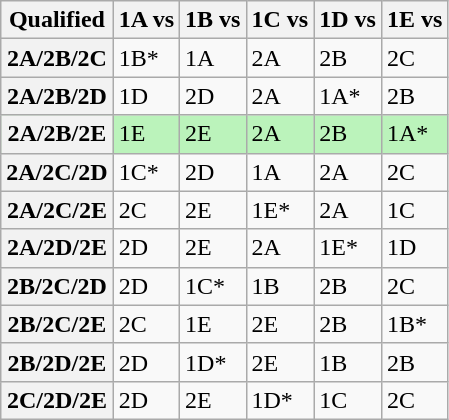<table class="wikitable">
<tr>
<th>Qualified</th>
<th>1A vs</th>
<th>1B vs</th>
<th>1C vs</th>
<th>1D vs</th>
<th>1E vs</th>
</tr>
<tr>
<th>2A/2B/2C</th>
<td>1B*</td>
<td>1A</td>
<td>2A</td>
<td>2B</td>
<td>2C</td>
</tr>
<tr>
<th>2A/2B/2D</th>
<td>1D</td>
<td>2D</td>
<td>2A</td>
<td>1A*</td>
<td>2B</td>
</tr>
<tr bgcolor=BBF3BB>
<th>2A/2B/2E</th>
<td>1E</td>
<td>2E</td>
<td>2A</td>
<td>2B</td>
<td>1A*</td>
</tr>
<tr>
<th>2A/2C/2D</th>
<td>1C*</td>
<td>2D</td>
<td>1A</td>
<td>2A</td>
<td>2C</td>
</tr>
<tr>
<th>2A/2C/2E</th>
<td>2C</td>
<td>2E</td>
<td>1E*</td>
<td>2A</td>
<td>1C</td>
</tr>
<tr>
<th>2A/2D/2E</th>
<td>2D</td>
<td>2E</td>
<td>2A</td>
<td>1E*</td>
<td>1D</td>
</tr>
<tr>
<th>2B/2C/2D</th>
<td>2D</td>
<td>1C*</td>
<td>1B</td>
<td>2B</td>
<td>2C</td>
</tr>
<tr>
<th>2B/2C/2E</th>
<td>2C</td>
<td>1E</td>
<td>2E</td>
<td>2B</td>
<td>1B*</td>
</tr>
<tr>
<th>2B/2D/2E</th>
<td>2D</td>
<td>1D*</td>
<td>2E</td>
<td>1B</td>
<td>2B</td>
</tr>
<tr>
<th>2C/2D/2E</th>
<td>2D</td>
<td>2E</td>
<td>1D*</td>
<td>1C</td>
<td>2C</td>
</tr>
</table>
